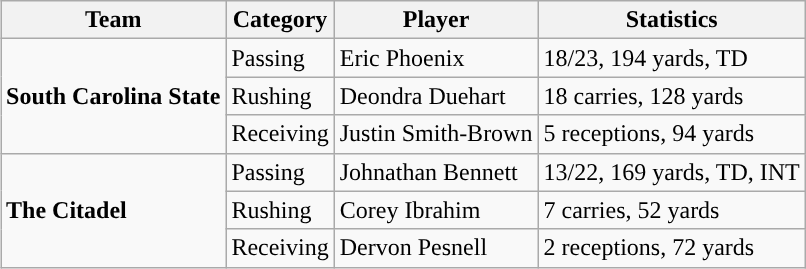<table class="wikitable" style="float: right;">
<tr>
<th>Team</th>
<th>Category</th>
<th>Player</th>
<th>Statistics</th>
</tr>
<tr>
<td rowspan=3><strong>South Carolina State</strong></td>
<td>Passing</td>
<td>Eric Phoenix</td>
<td>18/23, 194 yards, TD</td>
</tr>
<tr>
<td>Rushing</td>
<td>Deondra Duehart</td>
<td>18 carries, 128 yards</td>
</tr>
<tr>
<td>Receiving</td>
<td>Justin Smith-Brown</td>
<td>5 receptions, 94 yards</td>
</tr>
<tr>
<td rowspan=3><strong>The Citadel</strong></td>
<td>Passing</td>
<td>Johnathan Bennett</td>
<td>13/22, 169 yards, TD, INT</td>
</tr>
<tr>
<td>Rushing</td>
<td>Corey Ibrahim</td>
<td>7 carries, 52 yards</td>
</tr>
<tr>
<td>Receiving</td>
<td>Dervon Pesnell</td>
<td>2 receptions, 72 yards</td>
</tr>
</table>
